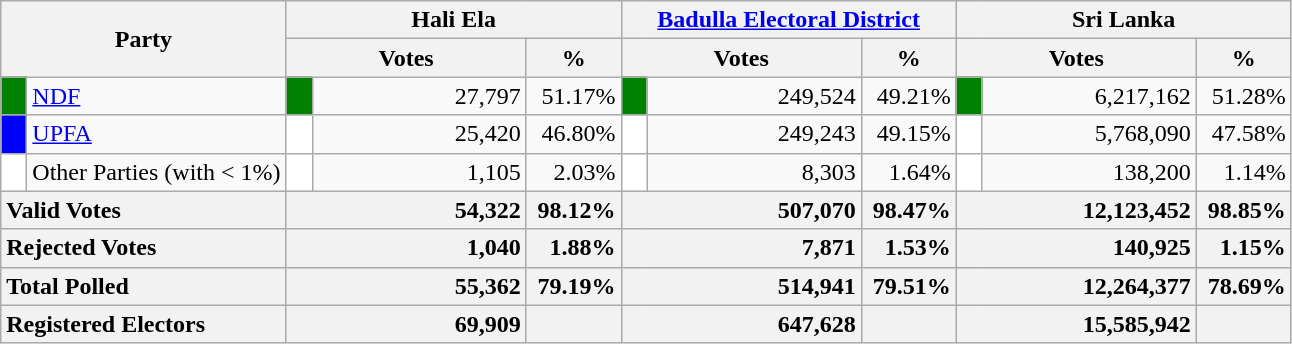<table class="wikitable">
<tr>
<th colspan="2" width="144px"rowspan="2">Party</th>
<th colspan="3" width="216px">Hali Ela</th>
<th colspan="3" width="216px"><a href='#'>Badulla Electoral District</a></th>
<th colspan="3" width="216px">Sri Lanka</th>
</tr>
<tr>
<th colspan="2" width="144px">Votes</th>
<th>%</th>
<th colspan="2" width="144px">Votes</th>
<th>%</th>
<th colspan="2" width="144px">Votes</th>
<th>%</th>
</tr>
<tr>
<td style="background-color:green;" width="10px"></td>
<td style="text-align:left;"><a href='#'>NDF</a></td>
<td style="background-color:green;" width="10px"></td>
<td style="text-align:right;">27,797</td>
<td style="text-align:right;">51.17%</td>
<td style="background-color:green;" width="10px"></td>
<td style="text-align:right;">249,524</td>
<td style="text-align:right;">49.21%</td>
<td style="background-color:green;" width="10px"></td>
<td style="text-align:right;">6,217,162</td>
<td style="text-align:right;">51.28%</td>
</tr>
<tr>
<td style="background-color:blue;" width="10px"></td>
<td style="text-align:left;"><a href='#'>UPFA</a></td>
<td style="background-color:white;" width="10px"></td>
<td style="text-align:right;">25,420</td>
<td style="text-align:right;">46.80%</td>
<td style="background-color:white;" width="10px"></td>
<td style="text-align:right;">249,243</td>
<td style="text-align:right;">49.15%</td>
<td style="background-color:white;" width="10px"></td>
<td style="text-align:right;">5,768,090</td>
<td style="text-align:right;">47.58%</td>
</tr>
<tr>
<td style="background-color:white;" width="10px"></td>
<td style="text-align:left;">Other Parties (with < 1%)</td>
<td style="background-color:white;" width="10px"></td>
<td style="text-align:right;">1,105</td>
<td style="text-align:right;">2.03%</td>
<td style="background-color:white;" width="10px"></td>
<td style="text-align:right;">8,303</td>
<td style="text-align:right;">1.64%</td>
<td style="background-color:white;" width="10px"></td>
<td style="text-align:right;">138,200</td>
<td style="text-align:right;">1.14%</td>
</tr>
<tr>
<th colspan="2" width="144px"style="text-align:left;">Valid Votes</th>
<th style="text-align:right;"colspan="2" width="144px">54,322</th>
<th style="text-align:right;">98.12%</th>
<th style="text-align:right;"colspan="2" width="144px">507,070</th>
<th style="text-align:right;">98.47%</th>
<th style="text-align:right;"colspan="2" width="144px">12,123,452</th>
<th style="text-align:right;">98.85%</th>
</tr>
<tr>
<th colspan="2" width="144px"style="text-align:left;">Rejected Votes</th>
<th style="text-align:right;"colspan="2" width="144px">1,040</th>
<th style="text-align:right;">1.88%</th>
<th style="text-align:right;"colspan="2" width="144px">7,871</th>
<th style="text-align:right;">1.53%</th>
<th style="text-align:right;"colspan="2" width="144px">140,925</th>
<th style="text-align:right;">1.15%</th>
</tr>
<tr>
<th colspan="2" width="144px"style="text-align:left;">Total Polled</th>
<th style="text-align:right;"colspan="2" width="144px">55,362</th>
<th style="text-align:right;">79.19%</th>
<th style="text-align:right;"colspan="2" width="144px">514,941</th>
<th style="text-align:right;">79.51%</th>
<th style="text-align:right;"colspan="2" width="144px">12,264,377</th>
<th style="text-align:right;">78.69%</th>
</tr>
<tr>
<th colspan="2" width="144px"style="text-align:left;">Registered Electors</th>
<th style="text-align:right;"colspan="2" width="144px">69,909</th>
<th></th>
<th style="text-align:right;"colspan="2" width="144px">647,628</th>
<th></th>
<th style="text-align:right;"colspan="2" width="144px">15,585,942</th>
<th></th>
</tr>
</table>
